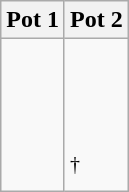<table class="wikitable">
<tr>
<th width=50%>Pot 1</th>
<th width=50%>Pot 2</th>
</tr>
<tr valign="top"; align="left">
<td><br><br>
<br>
<br>
</td>
<td><br><br>
<br>
<br>
<sup>†</sup></td>
</tr>
</table>
